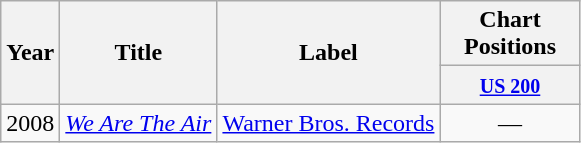<table class="wikitable">
<tr>
<th rowspan="2">Year</th>
<th rowspan="2">Title</th>
<th rowspan="2">Label</th>
<th colspan="1">Chart Positions</th>
</tr>
<tr>
<th width="86"><small><a href='#'>US 200</a></small></th>
</tr>
<tr>
<td>2008</td>
<td><em><a href='#'>We Are The Air</a></em></td>
<td><a href='#'>Warner Bros. Records</a></td>
<td align="center">—</td>
</tr>
</table>
